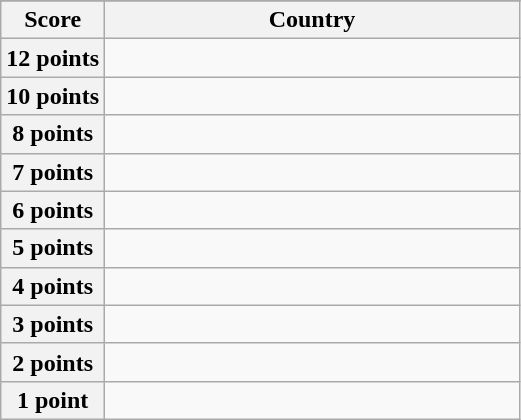<table class="wikitable">
<tr>
</tr>
<tr>
<th scope="col" width="20%">Score</th>
<th scope="col">Country</th>
</tr>
<tr>
<th scope="row">12 points</th>
<td></td>
</tr>
<tr>
<th scope="row">10 points</th>
<td></td>
</tr>
<tr>
<th scope="row">8 points</th>
<td></td>
</tr>
<tr>
<th scope="row">7 points</th>
<td></td>
</tr>
<tr>
<th scope="row">6 points</th>
<td></td>
</tr>
<tr>
<th scope="row">5 points</th>
<td></td>
</tr>
<tr>
<th scope="row">4 points</th>
<td></td>
</tr>
<tr>
<th scope="row">3 points</th>
<td></td>
</tr>
<tr>
<th scope="row">2 points</th>
<td></td>
</tr>
<tr>
<th scope="row">1 point</th>
<td></td>
</tr>
</table>
